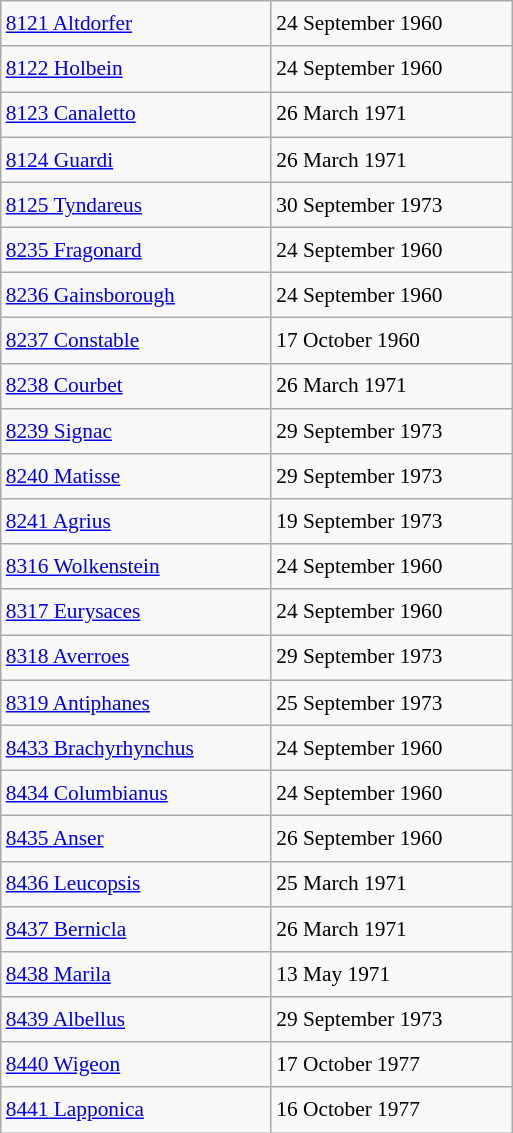<table class="wikitable" style="font-size: 89%; float: left; width: 24em; margin-right: 1em; line-height: 1.65em">
<tr>
<td><a href='#'>8121 Altdorfer</a></td>
<td>24 September 1960</td>
</tr>
<tr>
<td><a href='#'>8122 Holbein</a></td>
<td>24 September 1960</td>
</tr>
<tr>
<td><a href='#'>8123 Canaletto</a></td>
<td>26 March 1971</td>
</tr>
<tr>
<td><a href='#'>8124 Guardi</a></td>
<td>26 March 1971</td>
</tr>
<tr>
<td><a href='#'>8125 Tyndareus</a></td>
<td>30 September 1973</td>
</tr>
<tr>
<td><a href='#'>8235 Fragonard</a></td>
<td>24 September 1960</td>
</tr>
<tr>
<td><a href='#'>8236 Gainsborough</a></td>
<td>24 September 1960</td>
</tr>
<tr>
<td><a href='#'>8237 Constable</a></td>
<td>17 October 1960</td>
</tr>
<tr>
<td><a href='#'>8238 Courbet</a></td>
<td>26 March 1971</td>
</tr>
<tr>
<td><a href='#'>8239 Signac</a></td>
<td>29 September 1973</td>
</tr>
<tr>
<td><a href='#'>8240 Matisse</a></td>
<td>29 September 1973</td>
</tr>
<tr>
<td><a href='#'>8241 Agrius</a></td>
<td>19 September 1973</td>
</tr>
<tr>
<td><a href='#'>8316 Wolkenstein</a></td>
<td>24 September 1960</td>
</tr>
<tr>
<td><a href='#'>8317 Eurysaces</a></td>
<td>24 September 1960</td>
</tr>
<tr>
<td><a href='#'>8318 Averroes</a></td>
<td>29 September 1973</td>
</tr>
<tr>
<td><a href='#'>8319 Antiphanes</a></td>
<td>25 September 1973</td>
</tr>
<tr>
<td><a href='#'>8433 Brachyrhynchus</a></td>
<td>24 September 1960</td>
</tr>
<tr>
<td><a href='#'>8434 Columbianus</a></td>
<td>24 September 1960</td>
</tr>
<tr>
<td><a href='#'>8435 Anser</a></td>
<td>26 September 1960</td>
</tr>
<tr>
<td><a href='#'>8436 Leucopsis</a></td>
<td>25 March 1971</td>
</tr>
<tr>
<td><a href='#'>8437 Bernicla</a></td>
<td>26 March 1971</td>
</tr>
<tr>
<td><a href='#'>8438 Marila</a></td>
<td>13 May 1971</td>
</tr>
<tr>
<td><a href='#'>8439 Albellus</a></td>
<td>29 September 1973</td>
</tr>
<tr>
<td><a href='#'>8440 Wigeon</a></td>
<td>17 October 1977</td>
</tr>
<tr>
<td><a href='#'>8441 Lapponica</a></td>
<td>16 October 1977</td>
</tr>
</table>
